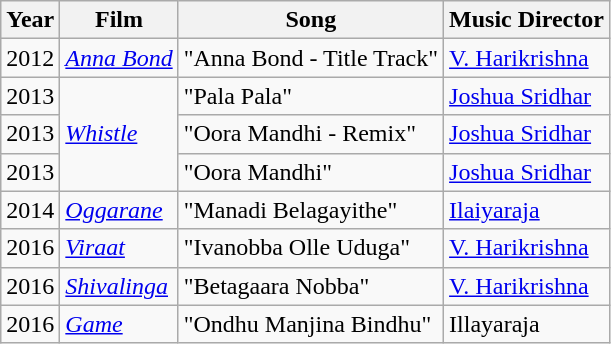<table class="wikitable">
<tr>
<th>Year</th>
<th>Film</th>
<th>Song</th>
<th>Music Director</th>
</tr>
<tr>
<td>2012</td>
<td><em><a href='#'>Anna Bond</a></em></td>
<td>"Anna Bond - Title Track"</td>
<td><a href='#'>V. Harikrishna</a></td>
</tr>
<tr>
<td>2013</td>
<td rowspan="3"><em><a href='#'>Whistle</a></em></td>
<td>"Pala Pala"</td>
<td><a href='#'>Joshua Sridhar</a></td>
</tr>
<tr>
<td>2013</td>
<td>"Oora Mandhi - Remix"</td>
<td><a href='#'>Joshua Sridhar</a></td>
</tr>
<tr>
<td>2013</td>
<td>"Oora Mandhi"</td>
<td><a href='#'>Joshua Sridhar</a></td>
</tr>
<tr>
<td>2014</td>
<td><em><a href='#'>Oggarane</a></em></td>
<td>"Manadi Belagayithe"</td>
<td><a href='#'>Ilaiyaraja</a></td>
</tr>
<tr>
<td>2016</td>
<td><em><a href='#'>Viraat</a></em></td>
<td>"Ivanobba Olle Uduga"</td>
<td><a href='#'>V. Harikrishna</a></td>
</tr>
<tr>
<td>2016</td>
<td><em><a href='#'>Shivalinga</a></em></td>
<td>"Betagaara Nobba"</td>
<td><a href='#'>V. Harikrishna</a></td>
</tr>
<tr>
<td>2016</td>
<td><em><a href='#'>Game</a></em></td>
<td>"Ondhu Manjina Bindhu"</td>
<td>Illayaraja</td>
</tr>
</table>
